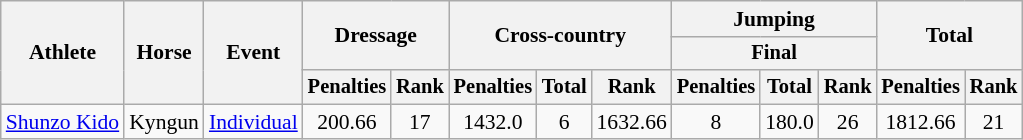<table class=wikitable style="font-size:90%">
<tr>
<th rowspan="3">Athlete</th>
<th rowspan="3">Horse</th>
<th rowspan="3">Event</th>
<th colspan="2" rowspan="2">Dressage</th>
<th colspan="3" rowspan="2">Cross-country</th>
<th colspan="3">Jumping</th>
<th colspan="2" rowspan="2">Total</th>
</tr>
<tr style="font-size:95%">
<th colspan="3">Final</th>
</tr>
<tr style="font-size:95%">
<th>Penalties</th>
<th>Rank</th>
<th>Penalties</th>
<th>Total</th>
<th>Rank</th>
<th>Penalties</th>
<th>Total</th>
<th>Rank</th>
<th>Penalties</th>
<th>Rank</th>
</tr>
<tr align=center>
<td align=left><a href='#'>Shunzo Kido</a></td>
<td align=left>Kyngun</td>
<td align=left rowspan=1><a href='#'>Individual</a></td>
<td>200.66</td>
<td>17</td>
<td>1432.0</td>
<td>6</td>
<td>1632.66</td>
<td>8</td>
<td>180.0</td>
<td>26</td>
<td>1812.66</td>
<td>21</td>
</tr>
</table>
